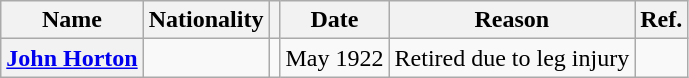<table class="wikitable plainrowheaders">
<tr>
<th scope="col">Name</th>
<th scope="col">Nationality</th>
<th scope="col"></th>
<th scope="col">Date</th>
<th scope="col">Reason</th>
<th scope="col">Ref.</th>
</tr>
<tr>
<th scope="row"><a href='#'>John Horton</a></th>
<td></td>
<td align="center"></td>
<td>May 1922</td>
<td>Retired due to leg injury</td>
<td align="center"></td>
</tr>
</table>
